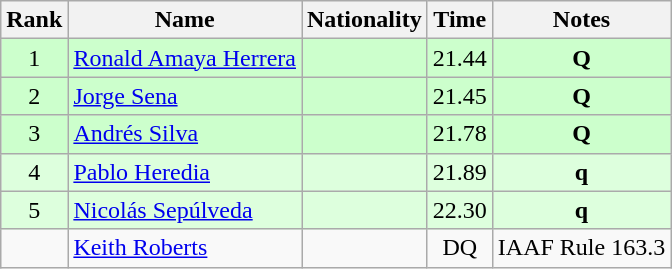<table class="wikitable sortable" style="text-align:center">
<tr>
<th>Rank</th>
<th>Name</th>
<th>Nationality</th>
<th>Time</th>
<th>Notes</th>
</tr>
<tr bgcolor=ccffcc>
<td align=center>1</td>
<td align=left><a href='#'>Ronald Amaya Herrera</a></td>
<td align=left></td>
<td>21.44</td>
<td><strong>Q</strong></td>
</tr>
<tr bgcolor=ccffcc>
<td align=center>2</td>
<td align=left><a href='#'>Jorge Sena</a></td>
<td align=left></td>
<td>21.45</td>
<td><strong>Q</strong></td>
</tr>
<tr bgcolor=ccffcc>
<td align=center>3</td>
<td align=left><a href='#'>Andrés Silva</a></td>
<td align=left></td>
<td>21.78</td>
<td><strong>Q</strong></td>
</tr>
<tr bgcolor=ddffdd>
<td align=center>4</td>
<td align=left><a href='#'>Pablo Heredia</a></td>
<td align=left></td>
<td>21.89</td>
<td><strong>q</strong></td>
</tr>
<tr bgcolor=ddffdd>
<td align=center>5</td>
<td align=left><a href='#'>Nicolás Sepúlveda</a></td>
<td align=left></td>
<td>22.30</td>
<td><strong>q</strong></td>
</tr>
<tr>
<td align=center></td>
<td align=left><a href='#'>Keith Roberts</a></td>
<td align=left></td>
<td>DQ</td>
<td>IAAF Rule 163.3</td>
</tr>
</table>
